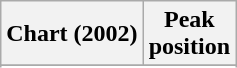<table class="wikitable sortable">
<tr>
<th align="left">Chart (2002)</th>
<th align="center">Peak<br>position</th>
</tr>
<tr>
</tr>
<tr>
</tr>
</table>
